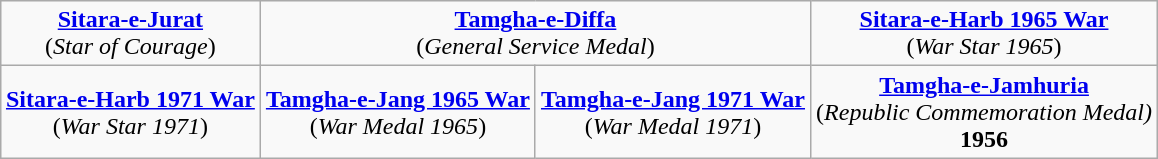<table class="wikitable" style="margin:1em auto; text-align:center;">
<tr>
<td><strong><a href='#'>Sitara-e-Jurat</a></strong><br>(<em>Star of Courage</em>)</td>
<td colspan="2"><strong><a href='#'>Tamgha-e-Diffa</a></strong><br>(<em>General Service Medal</em>)</td>
<td><strong><a href='#'>Sitara-e-Harb 1965 War</a></strong><br>(<em>War Star 1965</em>)</td>
</tr>
<tr>
<td><strong><a href='#'>Sitara-e-Harb 1971 War</a></strong><br>(<em>War Star 1971</em>)</td>
<td><strong><a href='#'>Tamgha-e-Jang 1965 War</a></strong><br>(<em>War Medal 1965</em>)</td>
<td><strong><a href='#'>Tamgha-e-Jang 1971 War</a></strong><br>(<em>War Medal 1971</em>)</td>
<td><strong><a href='#'>Tamgha-e-Jamhuria</a></strong><br>(<em>Republic Commemoration Medal)</em><br><strong>1956</strong></td>
</tr>
</table>
